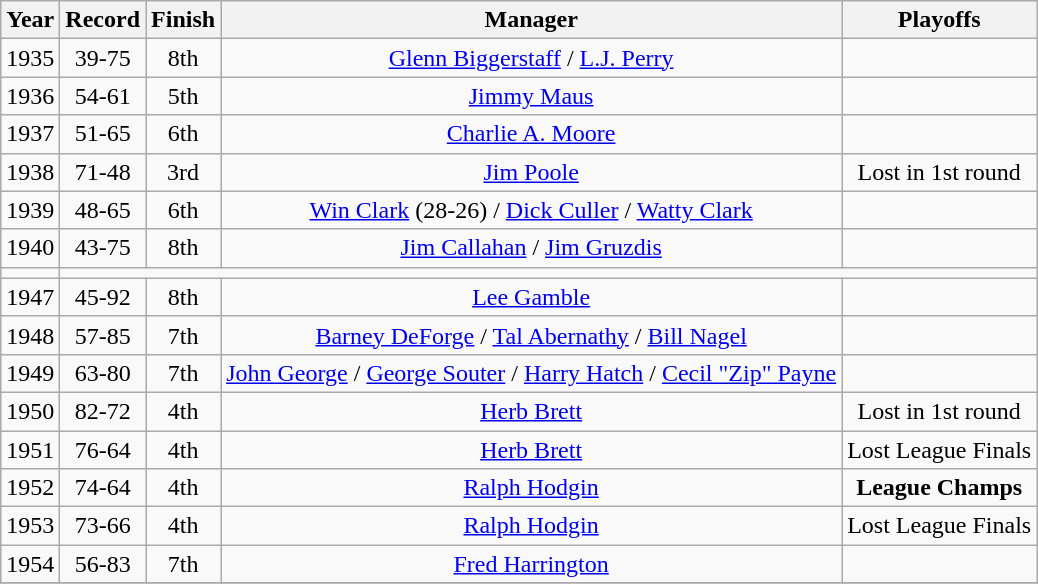<table class="wikitable">
<tr>
<th>Year</th>
<th>Record</th>
<th>Finish</th>
<th>Manager</th>
<th>Playoffs</th>
</tr>
<tr align=center>
<td>1935</td>
<td>39-75</td>
<td>8th</td>
<td><a href='#'>Glenn Biggerstaff</a> / <a href='#'>L.J. Perry</a></td>
<td></td>
</tr>
<tr align=center>
<td>1936</td>
<td>54-61</td>
<td>5th</td>
<td><a href='#'>Jimmy Maus</a></td>
<td></td>
</tr>
<tr align=center>
<td>1937</td>
<td>51-65</td>
<td>6th</td>
<td><a href='#'>Charlie A. Moore</a></td>
<td></td>
</tr>
<tr align=center>
<td>1938</td>
<td>71-48</td>
<td>3rd</td>
<td><a href='#'>Jim Poole</a></td>
<td>Lost in 1st round</td>
</tr>
<tr align=center>
<td>1939</td>
<td>48-65</td>
<td>6th</td>
<td><a href='#'>Win Clark</a> (28-26) / <a href='#'>Dick Culler</a> / <a href='#'>Watty Clark</a></td>
<td></td>
</tr>
<tr align=center>
<td>1940</td>
<td>43-75</td>
<td>8th</td>
<td><a href='#'>Jim Callahan</a> / <a href='#'>Jim Gruzdis</a></td>
<td></td>
</tr>
<tr align=center>
<td></td>
</tr>
<tr align=center>
<td>1947</td>
<td>45-92</td>
<td>8th</td>
<td><a href='#'>Lee Gamble</a></td>
<td></td>
</tr>
<tr align=center>
<td>1948</td>
<td>57-85</td>
<td>7th</td>
<td><a href='#'>Barney DeForge</a> / <a href='#'>Tal Abernathy</a> / <a href='#'>Bill Nagel</a></td>
<td></td>
</tr>
<tr align=center>
<td>1949</td>
<td>63-80</td>
<td>7th</td>
<td><a href='#'>John George</a> / <a href='#'>George Souter</a> / <a href='#'>Harry Hatch</a> / <a href='#'>Cecil "Zip" Payne</a></td>
<td></td>
</tr>
<tr align=center>
<td>1950</td>
<td>82-72</td>
<td>4th</td>
<td><a href='#'>Herb Brett</a></td>
<td>Lost in 1st round</td>
</tr>
<tr align=center>
<td>1951</td>
<td>76-64</td>
<td>4th</td>
<td><a href='#'>Herb Brett</a></td>
<td>Lost League Finals</td>
</tr>
<tr align=center>
<td>1952</td>
<td>74-64</td>
<td>4th</td>
<td><a href='#'>Ralph Hodgin</a></td>
<td><strong>League Champs</strong></td>
</tr>
<tr align=center>
<td>1953</td>
<td>73-66</td>
<td>4th</td>
<td><a href='#'>Ralph Hodgin</a></td>
<td>Lost League Finals</td>
</tr>
<tr align=center>
<td>1954</td>
<td>56-83</td>
<td>7th</td>
<td><a href='#'>Fred Harrington</a></td>
<td></td>
</tr>
<tr align=center>
</tr>
</table>
